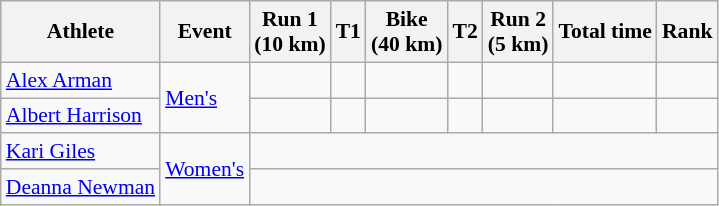<table class=wikitable style=font-size:90%;text-align:center>
<tr>
<th>Athlete</th>
<th>Event</th>
<th>Run 1<br><span>(10 km)</span></th>
<th>T1</th>
<th>Bike<br><span>(40 km)</span></th>
<th>T2</th>
<th>Run 2<br><span>(5 km)</span></th>
<th>Total time</th>
<th>Rank</th>
</tr>
<tr>
<td align=left><a href='#'>Alex Arman</a></td>
<td align=left rowspan=2><a href='#'>Men's</a></td>
<td></td>
<td></td>
<td></td>
<td></td>
<td></td>
<td></td>
<td></td>
</tr>
<tr>
<td align=left><a href='#'>Albert Harrison</a></td>
<td></td>
<td></td>
<td></td>
<td></td>
<td></td>
<td></td>
<td></td>
</tr>
<tr>
<td align=left><a href='#'>Kari Giles</a></td>
<td align=left rowspan=2><a href='#'>Women's</a></td>
<td colspan=7></td>
</tr>
<tr>
<td align=left><a href='#'>Deanna Newman</a></td>
<td colspan=7></td>
</tr>
</table>
